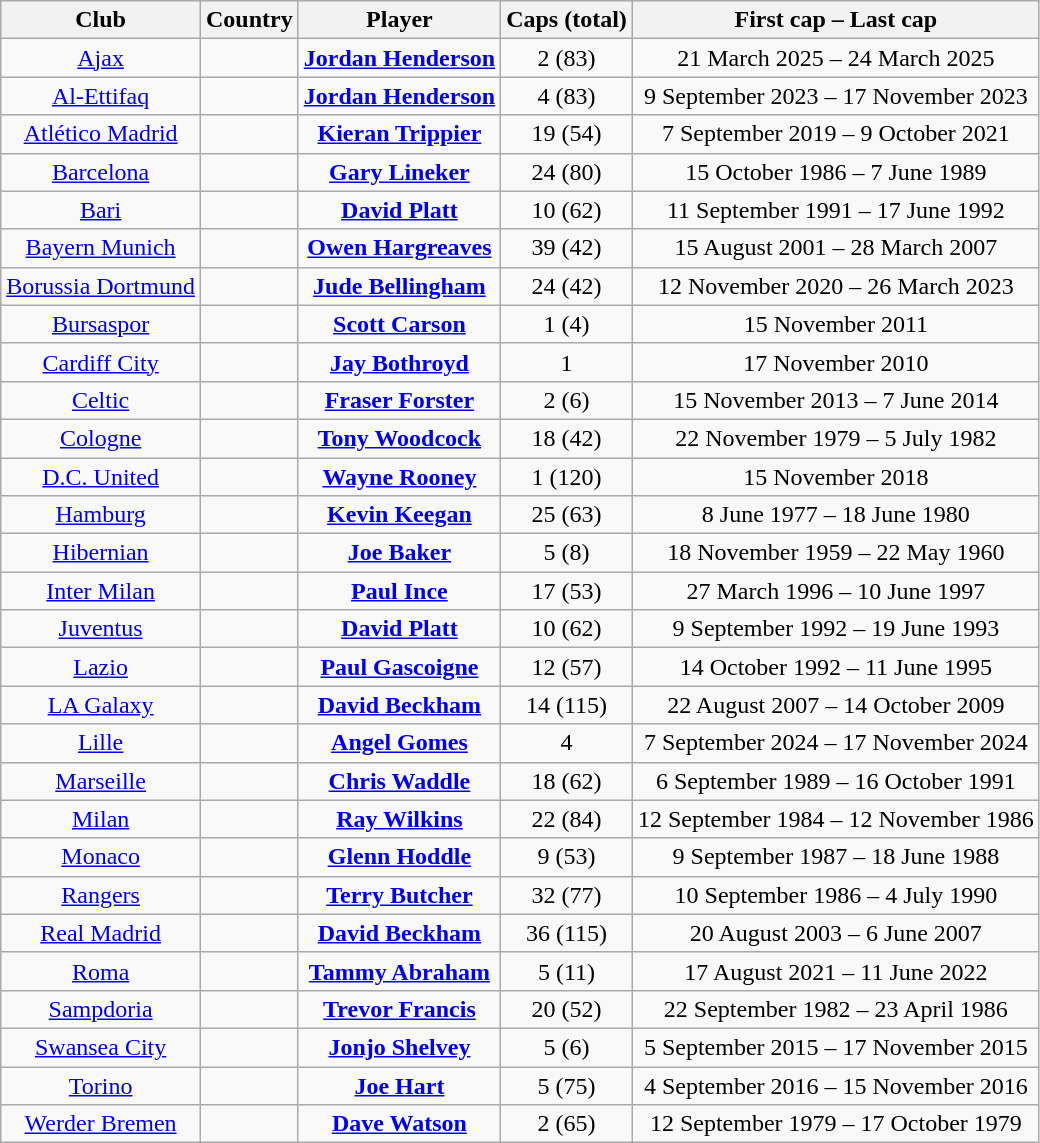<table class="wikitable sortable" style="text-align: center;">
<tr>
<th>Club</th>
<th>Country</th>
<th>Player</th>
<th>Caps (total)</th>
<th>First cap – Last cap</th>
</tr>
<tr>
<td><a href='#'>Ajax</a></td>
<td></td>
<td><strong><a href='#'>Jordan Henderson</a></strong></td>
<td>2 (83)</td>
<td>21 March 2025 – 24 March 2025</td>
</tr>
<tr>
<td><a href='#'>Al-Ettifaq</a></td>
<td></td>
<td><strong><a href='#'>Jordan Henderson</a></strong></td>
<td>4 (83)</td>
<td>9 September 2023 – 17 November 2023</td>
</tr>
<tr>
<td><a href='#'>Atlético Madrid</a></td>
<td></td>
<td><strong><a href='#'>Kieran Trippier</a></strong></td>
<td>19 (54)</td>
<td>7 September 2019 – 9 October 2021</td>
</tr>
<tr>
<td><a href='#'>Barcelona</a></td>
<td></td>
<td><strong><a href='#'>Gary Lineker</a></strong></td>
<td>24 (80)</td>
<td>15 October 1986 – 7 June 1989</td>
</tr>
<tr>
<td><a href='#'>Bari</a></td>
<td></td>
<td><strong><a href='#'>David Platt</a></strong></td>
<td>10 (62)</td>
<td>11 September 1991 – 17 June 1992</td>
</tr>
<tr>
<td><a href='#'>Bayern Munich</a></td>
<td></td>
<td><strong><a href='#'>Owen Hargreaves</a></strong></td>
<td>39 (42)</td>
<td>15 August 2001 – 28 March 2007</td>
</tr>
<tr>
<td><a href='#'>Borussia Dortmund</a></td>
<td></td>
<td><strong><a href='#'>Jude Bellingham</a></strong></td>
<td>24 (42)</td>
<td>12 November 2020 – 26 March 2023</td>
</tr>
<tr>
<td><a href='#'>Bursaspor</a></td>
<td></td>
<td><strong><a href='#'>Scott Carson</a></strong></td>
<td>1 (4)</td>
<td>15 November 2011</td>
</tr>
<tr>
<td><a href='#'>Cardiff City</a></td>
<td></td>
<td><strong><a href='#'>Jay Bothroyd</a></strong></td>
<td>1</td>
<td>17 November 2010</td>
</tr>
<tr>
<td><a href='#'>Celtic</a></td>
<td></td>
<td><strong><a href='#'>Fraser Forster</a></strong></td>
<td>2 (6)</td>
<td>15 November 2013 – 7 June 2014</td>
</tr>
<tr>
<td><a href='#'>Cologne</a></td>
<td></td>
<td><strong><a href='#'>Tony Woodcock</a></strong></td>
<td>18 (42)</td>
<td>22 November 1979 – 5 July 1982</td>
</tr>
<tr>
<td><a href='#'>D.C. United</a></td>
<td></td>
<td><strong><a href='#'>Wayne Rooney</a></strong></td>
<td>1 (120)</td>
<td>15 November 2018</td>
</tr>
<tr>
<td><a href='#'>Hamburg</a></td>
<td></td>
<td><strong><a href='#'>Kevin Keegan</a></strong></td>
<td>25 (63)</td>
<td>8 June 1977 – 18 June 1980</td>
</tr>
<tr>
<td><a href='#'>Hibernian</a></td>
<td></td>
<td><strong><a href='#'>Joe Baker</a></strong></td>
<td>5 (8)</td>
<td>18 November 1959 – 22 May 1960</td>
</tr>
<tr>
<td><a href='#'>Inter Milan</a></td>
<td></td>
<td><strong><a href='#'>Paul Ince</a></strong></td>
<td>17 (53)</td>
<td>27 March 1996 – 10 June 1997</td>
</tr>
<tr>
<td><a href='#'>Juventus</a></td>
<td></td>
<td><strong><a href='#'>David Platt</a></strong></td>
<td>10 (62)</td>
<td>9 September 1992 – 19 June 1993</td>
</tr>
<tr>
<td><a href='#'>Lazio</a></td>
<td></td>
<td><strong><a href='#'>Paul Gascoigne</a></strong></td>
<td>12 (57)</td>
<td>14 October 1992 – 11 June 1995</td>
</tr>
<tr>
<td><a href='#'>LA Galaxy</a></td>
<td></td>
<td><strong><a href='#'>David Beckham</a></strong></td>
<td>14 (115)</td>
<td>22 August 2007 – 14 October 2009</td>
</tr>
<tr>
<td><a href='#'>Lille</a></td>
<td></td>
<td><strong><a href='#'>Angel Gomes</a></strong></td>
<td>4</td>
<td>7 September 2024 – 17 November 2024</td>
</tr>
<tr>
<td><a href='#'>Marseille</a></td>
<td></td>
<td><strong><a href='#'>Chris Waddle</a></strong></td>
<td>18 (62)</td>
<td>6 September 1989 – 16 October 1991</td>
</tr>
<tr>
<td><a href='#'>Milan</a></td>
<td></td>
<td><strong><a href='#'>Ray Wilkins</a></strong></td>
<td>22 (84)</td>
<td>12 September 1984 – 12 November 1986</td>
</tr>
<tr>
<td><a href='#'>Monaco</a></td>
<td></td>
<td><strong><a href='#'>Glenn Hoddle</a></strong></td>
<td>9 (53)</td>
<td>9 September 1987 – 18 June 1988</td>
</tr>
<tr>
<td><a href='#'>Rangers</a></td>
<td></td>
<td><strong><a href='#'>Terry Butcher</a></strong></td>
<td>32 (77)</td>
<td>10 September 1986 – 4 July 1990</td>
</tr>
<tr>
<td><a href='#'>Real Madrid</a></td>
<td></td>
<td><strong><a href='#'>David Beckham</a></strong></td>
<td>36 (115)</td>
<td>20 August 2003 – 6 June 2007</td>
</tr>
<tr>
<td><a href='#'>Roma</a></td>
<td></td>
<td><strong><a href='#'>Tammy Abraham</a></strong></td>
<td>5 (11)</td>
<td>17 August 2021 – 11 June 2022</td>
</tr>
<tr>
<td><a href='#'>Sampdoria</a></td>
<td></td>
<td><strong><a href='#'>Trevor Francis</a></strong></td>
<td>20 (52)</td>
<td>22 September 1982 – 23 April 1986</td>
</tr>
<tr>
<td><a href='#'>Swansea City</a></td>
<td></td>
<td><strong><a href='#'>Jonjo Shelvey</a></strong></td>
<td>5 (6)</td>
<td>5 September 2015 – 17 November 2015</td>
</tr>
<tr>
<td><a href='#'>Torino</a></td>
<td></td>
<td><strong><a href='#'>Joe Hart</a></strong></td>
<td>5 (75)</td>
<td>4 September 2016 – 15 November 2016</td>
</tr>
<tr>
<td><a href='#'>Werder Bremen</a></td>
<td></td>
<td><strong><a href='#'>Dave Watson</a></strong></td>
<td>2 (65)</td>
<td>12 September 1979 – 17 October 1979</td>
</tr>
</table>
